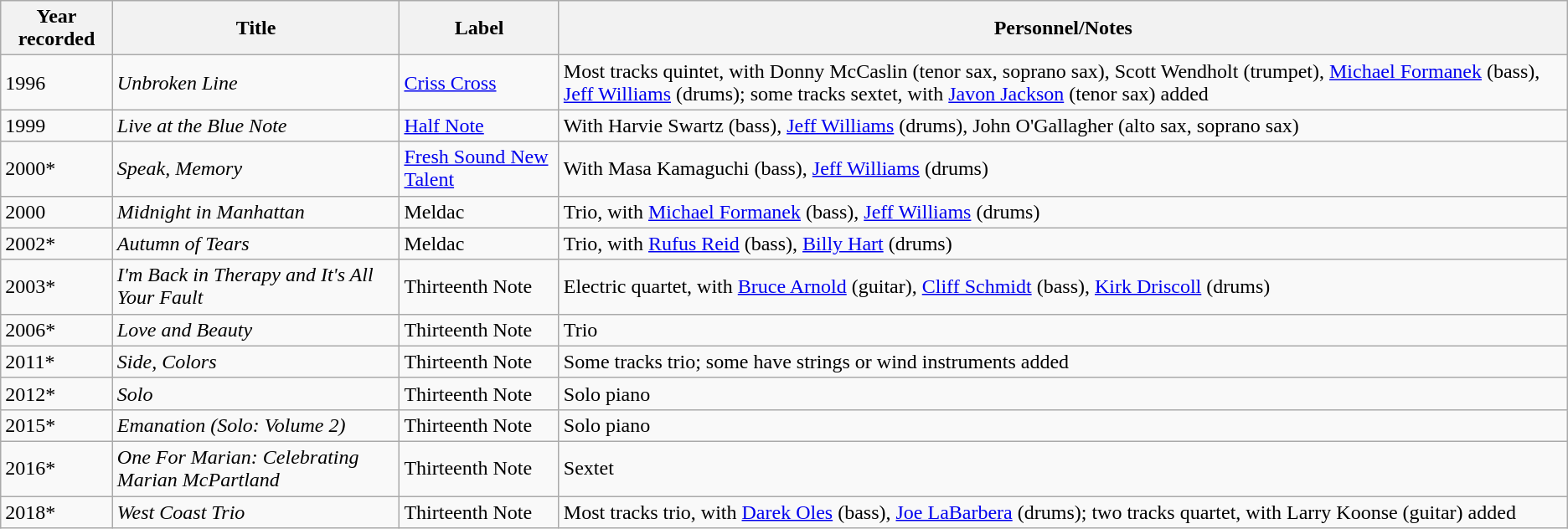<table class="wikitable sortable">
<tr>
<th>Year recorded</th>
<th>Title</th>
<th>Label</th>
<th>Personnel/Notes</th>
</tr>
<tr>
<td>1996</td>
<td><em>Unbroken Line</em></td>
<td><a href='#'>Criss Cross</a></td>
<td>Most tracks quintet, with Donny McCaslin (tenor sax, soprano sax), Scott Wendholt (trumpet), <a href='#'>Michael Formanek</a> (bass), <a href='#'>Jeff Williams</a> (drums); some tracks sextet, with <a href='#'>Javon Jackson</a> (tenor sax) added</td>
</tr>
<tr>
<td>1999</td>
<td><em>Live at the Blue Note</em></td>
<td><a href='#'>Half Note</a></td>
<td>With Harvie Swartz (bass), <a href='#'>Jeff Williams</a> (drums), John O'Gallagher (alto sax, soprano sax)</td>
</tr>
<tr>
<td>2000*</td>
<td><em>Speak, Memory</em></td>
<td><a href='#'>Fresh Sound New Talent</a></td>
<td>With Masa Kamaguchi (bass), <a href='#'>Jeff Williams</a> (drums)</td>
</tr>
<tr>
<td>2000</td>
<td><em>Midnight in Manhattan</em></td>
<td>Meldac</td>
<td>Trio, with <a href='#'>Michael Formanek</a> (bass), <a href='#'>Jeff Williams</a> (drums)</td>
</tr>
<tr>
<td>2002*</td>
<td><em>Autumn of Tears</em></td>
<td>Meldac</td>
<td>Trio, with <a href='#'>Rufus Reid</a> (bass), <a href='#'>Billy Hart</a> (drums)</td>
</tr>
<tr>
<td>2003*</td>
<td><em>I'm Back in Therapy and It's All Your Fault</em></td>
<td>Thirteenth Note</td>
<td>Electric quartet, with <a href='#'>Bruce Arnold</a> (guitar), <a href='#'>Cliff Schmidt</a> (bass), <a href='#'>Kirk Driscoll</a> (drums)</td>
</tr>
<tr>
<td>2006*</td>
<td><em>Love and Beauty</em></td>
<td>Thirteenth Note</td>
<td>Trio</td>
</tr>
<tr>
<td>2011*</td>
<td><em>Side, Colors</em></td>
<td>Thirteenth Note</td>
<td>Some tracks trio; some have strings or wind instruments added</td>
</tr>
<tr>
<td>2012*</td>
<td><em>Solo</em></td>
<td>Thirteenth Note</td>
<td>Solo piano</td>
</tr>
<tr>
<td>2015*</td>
<td><em>Emanation (Solo: Volume 2)</em></td>
<td>Thirteenth Note</td>
<td>Solo piano</td>
</tr>
<tr>
<td>2016*</td>
<td><em>One For Marian: Celebrating Marian McPartland</em></td>
<td>Thirteenth Note</td>
<td>Sextet</td>
</tr>
<tr>
<td>2018*</td>
<td><em>West Coast Trio</em></td>
<td>Thirteenth Note</td>
<td>Most tracks trio, with <a href='#'>Darek Oles</a> (bass), <a href='#'>Joe LaBarbera</a> (drums); two tracks quartet, with Larry Koonse (guitar) added</td>
</tr>
</table>
